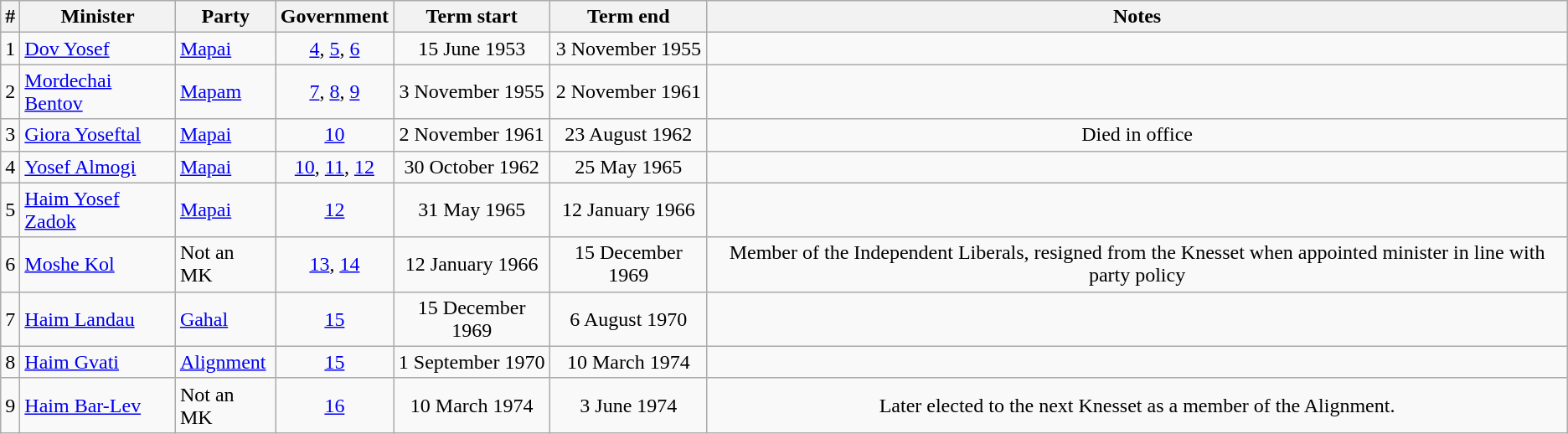<table class=wikitable style=text-align:center>
<tr>
<th>#</th>
<th>Minister</th>
<th>Party</th>
<th>Government</th>
<th>Term start</th>
<th>Term end</th>
<th>Notes</th>
</tr>
<tr>
<td>1</td>
<td align=left><a href='#'>Dov Yosef</a></td>
<td align=left><a href='#'>Mapai</a></td>
<td><a href='#'>4</a>, <a href='#'>5</a>, <a href='#'>6</a></td>
<td>15 June 1953</td>
<td>3 November 1955</td>
<td></td>
</tr>
<tr>
<td>2</td>
<td align=left><a href='#'>Mordechai Bentov</a></td>
<td align=left><a href='#'>Mapam</a></td>
<td><a href='#'>7</a>, <a href='#'>8</a>, <a href='#'>9</a></td>
<td>3 November 1955</td>
<td>2 November 1961</td>
<td></td>
</tr>
<tr>
<td>3</td>
<td align=left><a href='#'>Giora Yoseftal</a></td>
<td align=left><a href='#'>Mapai</a></td>
<td><a href='#'>10</a></td>
<td>2 November 1961</td>
<td>23 August 1962</td>
<td>Died in office</td>
</tr>
<tr>
<td>4</td>
<td align=left><a href='#'>Yosef Almogi</a></td>
<td align=left><a href='#'>Mapai</a></td>
<td><a href='#'>10</a>, <a href='#'>11</a>, <a href='#'>12</a></td>
<td>30 October 1962</td>
<td>25 May 1965</td>
<td></td>
</tr>
<tr>
<td>5</td>
<td align=left><a href='#'>Haim Yosef Zadok</a></td>
<td align=left><a href='#'>Mapai</a></td>
<td><a href='#'>12</a></td>
<td>31 May 1965</td>
<td>12 January 1966</td>
<td></td>
</tr>
<tr>
<td>6</td>
<td align=left><a href='#'>Moshe Kol</a></td>
<td align=left>Not an MK</td>
<td><a href='#'>13</a>, <a href='#'>14</a></td>
<td>12 January 1966</td>
<td>15 December 1969</td>
<td>Member of the Independent Liberals, resigned from the Knesset when appointed minister in line with party policy</td>
</tr>
<tr>
<td>7</td>
<td align=left><a href='#'>Haim Landau</a></td>
<td align=left><a href='#'>Gahal</a></td>
<td><a href='#'>15</a></td>
<td>15 December 1969</td>
<td>6 August 1970</td>
<td></td>
</tr>
<tr>
<td>8</td>
<td align=left><a href='#'>Haim Gvati</a></td>
<td align=left><a href='#'>Alignment</a></td>
<td><a href='#'>15</a></td>
<td>1 September 1970</td>
<td>10 March 1974</td>
<td></td>
</tr>
<tr>
<td>9</td>
<td align=left><a href='#'>Haim Bar-Lev</a></td>
<td align=left>Not an MK</td>
<td><a href='#'>16</a></td>
<td>10 March 1974</td>
<td>3 June 1974</td>
<td>Later elected to the next Knesset as a member of the Alignment.</td>
</tr>
</table>
